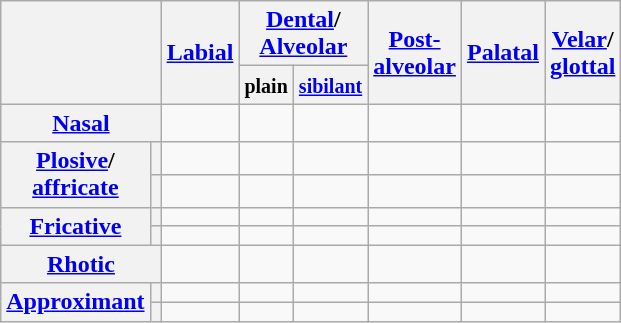<table class="wikitable" style="text-align: center;">
<tr>
<th colspan="2" rowspan="2"></th>
<th rowspan="2" scope="col"><a href='#'>Labial</a></th>
<th colspan="2" scope="col"><a href='#'>Dental</a>/<br><a href='#'>Alveolar</a></th>
<th rowspan="2" scope="col"><a href='#'>Post-<br>alveolar</a></th>
<th rowspan="2" scope="col"><a href='#'>Palatal</a></th>
<th rowspan="2" scope="col"><a href='#'>Velar</a>/<br><a href='#'>glottal</a></th>
</tr>
<tr>
<th><small>plain</small></th>
<th><small><a href='#'>sibilant</a></small></th>
</tr>
<tr>
<th colspan="2" scope="row"><a href='#'>Nasal</a></th>
<td></td>
<td></td>
<td></td>
<td></td>
<td></td>
<td></td>
</tr>
<tr>
<th rowspan="2" scope="row"><a href='#'>Plosive</a>/<br><a href='#'>affricate</a></th>
<th scope="row"></th>
<td></td>
<td></td>
<td></td>
<td></td>
<td></td>
<td></td>
</tr>
<tr>
<th scope="row"></th>
<td></td>
<td></td>
<td></td>
<td></td>
<td></td>
<td></td>
</tr>
<tr>
<th rowspan="2" scope="row"><a href='#'>Fricative</a></th>
<th scope="row"></th>
<td></td>
<td></td>
<td></td>
<td></td>
<td></td>
<td></td>
</tr>
<tr>
<th scope="row"></th>
<td></td>
<td></td>
<td></td>
<td></td>
<td></td>
<td></td>
</tr>
<tr>
<th colspan="2"><a href='#'>Rhotic</a></th>
<td></td>
<td></td>
<td></td>
<td></td>
<td></td>
<td></td>
</tr>
<tr>
<th rowspan="2" scope="row"><a href='#'>Approximant</a></th>
<th></th>
<td></td>
<td></td>
<td></td>
<td></td>
<td></td>
<td></td>
</tr>
<tr>
<th></th>
<td></td>
<td></td>
<td></td>
<td></td>
<td></td>
<td></td>
</tr>
</table>
